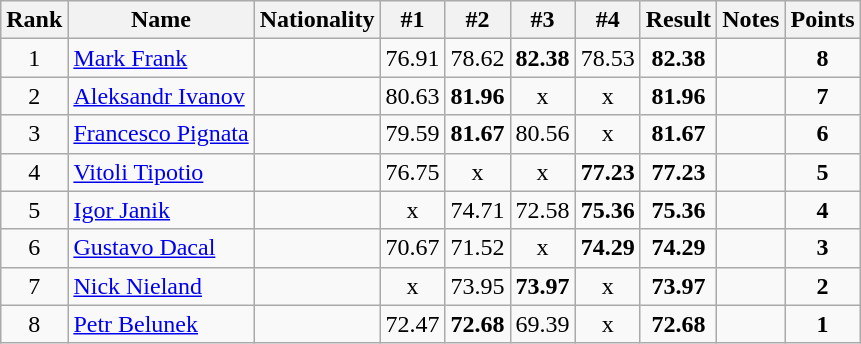<table class="wikitable sortable" style="text-align:center">
<tr>
<th>Rank</th>
<th>Name</th>
<th>Nationality</th>
<th>#1</th>
<th>#2</th>
<th>#3</th>
<th>#4</th>
<th>Result</th>
<th>Notes</th>
<th>Points</th>
</tr>
<tr>
<td>1</td>
<td align=left><a href='#'>Mark Frank</a></td>
<td align=left></td>
<td>76.91</td>
<td>78.62</td>
<td><strong>82.38</strong></td>
<td>78.53</td>
<td><strong>82.38</strong></td>
<td></td>
<td><strong>8</strong></td>
</tr>
<tr>
<td>2</td>
<td align=left><a href='#'>Aleksandr Ivanov</a></td>
<td align=left></td>
<td>80.63</td>
<td><strong>81.96</strong></td>
<td>x</td>
<td>x</td>
<td><strong>81.96</strong></td>
<td></td>
<td><strong>7</strong></td>
</tr>
<tr>
<td>3</td>
<td align=left><a href='#'>Francesco Pignata</a></td>
<td align=left></td>
<td>79.59</td>
<td><strong>81.67</strong></td>
<td>80.56</td>
<td>x</td>
<td><strong>81.67</strong></td>
<td></td>
<td><strong>6</strong></td>
</tr>
<tr>
<td>4</td>
<td align=left><a href='#'>Vitoli Tipotio</a></td>
<td align=left></td>
<td>76.75</td>
<td>x</td>
<td>x</td>
<td><strong>77.23</strong></td>
<td><strong>77.23</strong></td>
<td></td>
<td><strong>5</strong></td>
</tr>
<tr>
<td>5</td>
<td align=left><a href='#'>Igor Janik</a></td>
<td align=left></td>
<td>x</td>
<td>74.71</td>
<td>72.58</td>
<td><strong>75.36</strong></td>
<td><strong>75.36</strong></td>
<td></td>
<td><strong>4</strong></td>
</tr>
<tr>
<td>6</td>
<td align=left><a href='#'>Gustavo Dacal</a></td>
<td align=left></td>
<td>70.67</td>
<td>71.52</td>
<td>x</td>
<td><strong>74.29</strong></td>
<td><strong>74.29</strong></td>
<td></td>
<td><strong>3</strong></td>
</tr>
<tr>
<td>7</td>
<td align=left><a href='#'>Nick Nieland</a></td>
<td align=left></td>
<td>x</td>
<td>73.95</td>
<td><strong>73.97</strong></td>
<td>x</td>
<td><strong>73.97</strong></td>
<td></td>
<td><strong>2</strong></td>
</tr>
<tr>
<td>8</td>
<td align=left><a href='#'>Petr Belunek</a></td>
<td align=left></td>
<td>72.47</td>
<td><strong>72.68</strong></td>
<td>69.39</td>
<td>x</td>
<td><strong>72.68</strong></td>
<td></td>
<td><strong>1</strong></td>
</tr>
</table>
